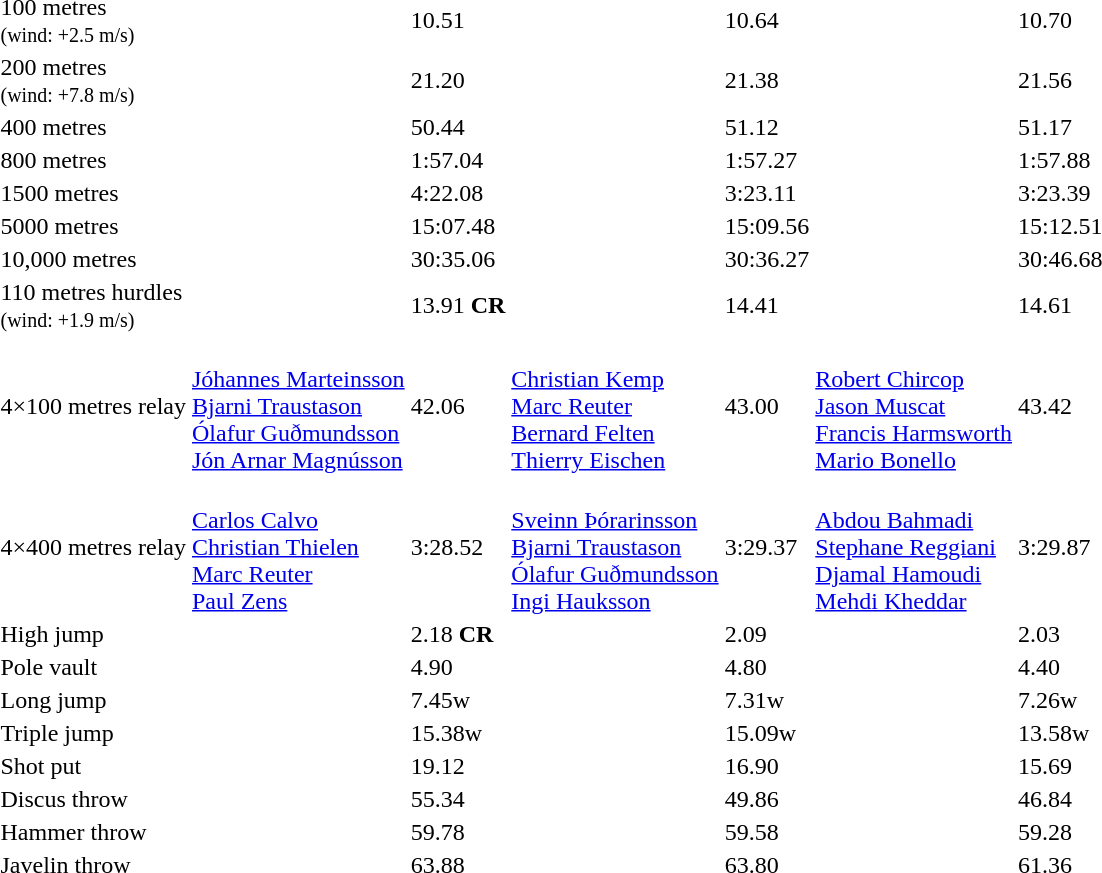<table>
<tr>
<td>100 metres<br><small>(wind: +2.5 m/s)</small></td>
<td></td>
<td>10.51</td>
<td></td>
<td>10.64</td>
<td></td>
<td>10.70</td>
</tr>
<tr>
<td>200 metres<br><small>(wind: +7.8 m/s)</small></td>
<td></td>
<td>21.20</td>
<td></td>
<td>21.38</td>
<td></td>
<td>21.56</td>
</tr>
<tr>
<td>400 metres</td>
<td></td>
<td>50.44</td>
<td></td>
<td>51.12</td>
<td></td>
<td>51.17</td>
</tr>
<tr>
<td>800 metres</td>
<td></td>
<td>1:57.04</td>
<td></td>
<td>1:57.27</td>
<td></td>
<td>1:57.88</td>
</tr>
<tr>
<td>1500 metres</td>
<td></td>
<td>4:22.08</td>
<td></td>
<td>3:23.11</td>
<td></td>
<td>3:23.39</td>
</tr>
<tr>
<td>5000 metres</td>
<td></td>
<td>15:07.48</td>
<td></td>
<td>15:09.56</td>
<td></td>
<td>15:12.51</td>
</tr>
<tr>
<td>10,000 metres</td>
<td></td>
<td>30:35.06</td>
<td></td>
<td>30:36.27</td>
<td></td>
<td>30:46.68</td>
</tr>
<tr>
<td>110 metres hurdles<br><small>(wind: +1.9 m/s)</small></td>
<td></td>
<td>13.91 <strong>CR</strong></td>
<td></td>
<td>14.41</td>
<td></td>
<td>14.61</td>
</tr>
<tr>
<td>4×100 metres relay</td>
<td><br><a href='#'>Jóhannes Marteinsson</a><br><a href='#'>Bjarni Traustason</a><br><a href='#'>Ólafur Guðmundsson</a><br><a href='#'>Jón Arnar Magnússon</a></td>
<td>42.06</td>
<td><br><a href='#'>Christian Kemp</a><br><a href='#'>Marc Reuter</a><br><a href='#'>Bernard Felten</a><br><a href='#'>Thierry Eischen</a></td>
<td>43.00</td>
<td><br><a href='#'>Robert Chircop</a><br><a href='#'>Jason Muscat</a><br><a href='#'>Francis Harmsworth</a><br><a href='#'>Mario Bonello</a></td>
<td>43.42</td>
</tr>
<tr>
<td>4×400 metres relay</td>
<td><br><a href='#'>Carlos Calvo</a><br><a href='#'>Christian Thielen</a><br><a href='#'>Marc Reuter</a><br><a href='#'>Paul Zens</a></td>
<td>3:28.52</td>
<td><br><a href='#'>Sveinn Þórarinsson</a><br><a href='#'>Bjarni Traustason</a><br><a href='#'>Ólafur Guðmundsson</a><br><a href='#'>Ingi Hauksson</a></td>
<td>3:29.37</td>
<td><br><a href='#'>Abdou Bahmadi</a><br><a href='#'>Stephane Reggiani</a><br><a href='#'>Djamal Hamoudi</a><br><a href='#'>Mehdi Kheddar</a></td>
<td>3:29.87</td>
</tr>
<tr>
<td>High jump</td>
<td></td>
<td>2.18 <strong>CR</strong></td>
<td></td>
<td>2.09</td>
<td></td>
<td>2.03</td>
</tr>
<tr>
<td>Pole vault</td>
<td></td>
<td>4.90</td>
<td></td>
<td>4.80</td>
<td></td>
<td>4.40</td>
</tr>
<tr>
<td>Long jump</td>
<td></td>
<td>7.45w</td>
<td></td>
<td>7.31w</td>
<td></td>
<td>7.26w</td>
</tr>
<tr>
<td>Triple jump</td>
<td></td>
<td>15.38w</td>
<td></td>
<td>15.09w</td>
<td></td>
<td>13.58w</td>
</tr>
<tr>
<td>Shot put</td>
<td></td>
<td>19.12</td>
<td></td>
<td>16.90</td>
<td></td>
<td>15.69</td>
</tr>
<tr>
<td>Discus throw</td>
<td></td>
<td>55.34</td>
<td></td>
<td>49.86</td>
<td></td>
<td>46.84</td>
</tr>
<tr>
<td>Hammer throw</td>
<td></td>
<td>59.78</td>
<td></td>
<td>59.58</td>
<td></td>
<td>59.28</td>
</tr>
<tr>
<td>Javelin throw</td>
<td></td>
<td>63.88</td>
<td></td>
<td>63.80</td>
<td></td>
<td>61.36</td>
</tr>
</table>
